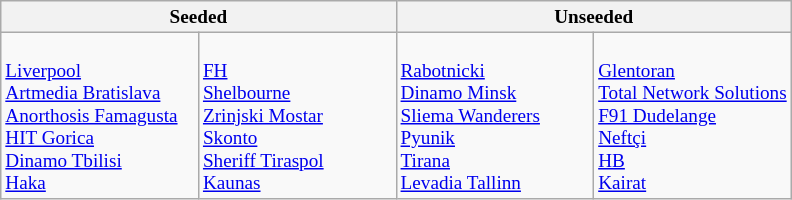<table class="wikitable" style="font-size:80%">
<tr>
<th colspan=2>Seeded</th>
<th colspan=2>Unseeded</th>
</tr>
<tr>
<td width=25% valign=top><br> <a href='#'>Liverpool</a><br>
 <a href='#'>Artmedia Bratislava</a><br>
 <a href='#'>Anorthosis Famagusta</a><br>
 <a href='#'>HIT Gorica</a><br>
 <a href='#'>Dinamo Tbilisi</a><br>
 <a href='#'>Haka</a></td>
<td width=25% valign=top><br> <a href='#'>FH</a><br>
 <a href='#'>Shelbourne</a><br>
 <a href='#'>Zrinjski Mostar</a> <br>
 <a href='#'>Skonto</a><br>
 <a href='#'>Sheriff Tiraspol</a> <br>
 <a href='#'>Kaunas</a></td>
<td width=25% valign=top><br> <a href='#'>Rabotnicki</a><br>
 <a href='#'>Dinamo Minsk</a><br>
 <a href='#'>Sliema Wanderers</a><br>
 <a href='#'>Pyunik</a><br>
 <a href='#'>Tirana</a><br>
 <a href='#'>Levadia Tallinn</a></td>
<td width=25% valign=top><br> <a href='#'>Glentoran</a><br>
 <a href='#'>Total Network Solutions</a><br>
 <a href='#'>F91 Dudelange</a><br>
 <a href='#'>Neftçi</a><br>
 <a href='#'>HB</a><br>
 <a href='#'>Kairat</a></td>
</tr>
</table>
